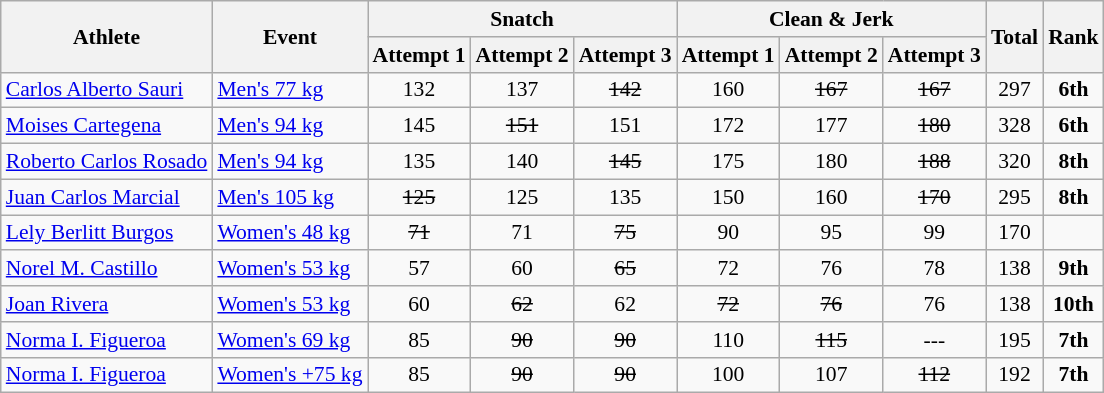<table class="wikitable" border="1" style="font-size:90%">
<tr>
<th rowspan=2>Athlete</th>
<th rowspan=2>Event</th>
<th colspan=3>Snatch</th>
<th colspan=3>Clean & Jerk</th>
<th rowspan=2>Total</th>
<th rowspan=2>Rank</th>
</tr>
<tr>
<th>Attempt 1</th>
<th>Attempt 2</th>
<th>Attempt 3</th>
<th>Attempt 1</th>
<th>Attempt 2</th>
<th>Attempt 3</th>
</tr>
<tr>
<td><a href='#'>Carlos Alberto Sauri</a></td>
<td><a href='#'>Men's 77 kg</a></td>
<td align=center>132</td>
<td align=center>137</td>
<td align=center><del>142</del></td>
<td align=center>160</td>
<td align=center><del>167</del></td>
<td align=center><del>167</del></td>
<td align=center>297</td>
<td align=center><strong>6th</strong></td>
</tr>
<tr>
<td><a href='#'>Moises Cartegena</a></td>
<td><a href='#'>Men's 94 kg</a></td>
<td align=center>145</td>
<td align=center><del>151</del></td>
<td align=center>151</td>
<td align=center>172</td>
<td align=center>177</td>
<td align=center><del>180</del></td>
<td align=center>328</td>
<td align=center><strong>6th</strong></td>
</tr>
<tr>
<td><a href='#'>Roberto Carlos Rosado</a></td>
<td><a href='#'>Men's 94 kg</a></td>
<td align=center>135</td>
<td align=center>140</td>
<td align=center><del>145</del></td>
<td align=center>175</td>
<td align=center>180</td>
<td align=center><del>188</del></td>
<td align=center>320</td>
<td align=center><strong>8th</strong></td>
</tr>
<tr>
<td><a href='#'>Juan Carlos Marcial</a></td>
<td><a href='#'>Men's 105 kg</a></td>
<td align=center><del>125</del></td>
<td align=center>125</td>
<td align=center>135</td>
<td align=center>150</td>
<td align=center>160</td>
<td align=center><del>170</del></td>
<td align=center>295</td>
<td align=center><strong>8th</strong></td>
</tr>
<tr>
<td><a href='#'>Lely Berlitt Burgos</a></td>
<td><a href='#'>Women's 48 kg</a></td>
<td align=center><del>71</del></td>
<td align=center>71</td>
<td align=center><del>75</del></td>
<td align=center>90</td>
<td align=center>95</td>
<td align=center>99</td>
<td align=center>170</td>
<td align=center></td>
</tr>
<tr>
<td><a href='#'>Norel M. Castillo</a></td>
<td><a href='#'>Women's 53 kg</a></td>
<td align=center>57</td>
<td align=center>60</td>
<td align=center><del>65</del></td>
<td align=center>72</td>
<td align=center>76</td>
<td align=center>78</td>
<td align=center>138</td>
<td align=center><strong>9th</strong></td>
</tr>
<tr>
<td><a href='#'>Joan Rivera</a></td>
<td><a href='#'>Women's 53 kg</a></td>
<td align=center>60</td>
<td align=center><del>62</del></td>
<td align=center>62</td>
<td align=center><del>72</del></td>
<td align=center><del>76</del></td>
<td align=center>76</td>
<td align=center>138</td>
<td align=center><strong>10th</strong></td>
</tr>
<tr>
<td><a href='#'>Norma I. Figueroa</a></td>
<td><a href='#'>Women's 69 kg</a></td>
<td align=center>85</td>
<td align=center><del>90</del></td>
<td align=center><del>90</del></td>
<td align=center>110</td>
<td align=center><del>115</del></td>
<td align=center>---</td>
<td align=center>195</td>
<td align=center><strong>7th</strong></td>
</tr>
<tr>
<td><a href='#'>Norma I. Figueroa</a></td>
<td><a href='#'>Women's +75 kg</a></td>
<td align=center>85</td>
<td align=center><del>90</del></td>
<td align=center><del>90</del></td>
<td align=center>100</td>
<td align=center>107</td>
<td align=center><del>112</del></td>
<td align=center>192</td>
<td align=center><strong>7th</strong></td>
</tr>
</table>
